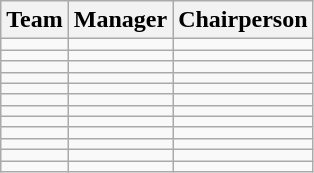<table class="wikitable sortable" style="text-align: left;">
<tr>
<th>Team</th>
<th>Manager</th>
<th>Chairperson</th>
</tr>
<tr>
<td></td>
<td></td>
<td></td>
</tr>
<tr>
<td></td>
<td></td>
<td></td>
</tr>
<tr>
<td></td>
<td></td>
<td></td>
</tr>
<tr>
<td></td>
<td></td>
<td></td>
</tr>
<tr>
<td></td>
<td></td>
<td></td>
</tr>
<tr>
<td></td>
<td></td>
<td {{nobreak></td>
</tr>
<tr>
<td></td>
<td></td>
<td></td>
</tr>
<tr>
<td></td>
<td></td>
<td {{nobreak></td>
</tr>
<tr>
<td></td>
<td></td>
<td></td>
</tr>
<tr>
<td></td>
<td></td>
<td {{nowrap></td>
</tr>
<tr>
<td></td>
<td></td>
<td></td>
</tr>
<tr>
<td></td>
<td></td>
<td></td>
</tr>
</table>
